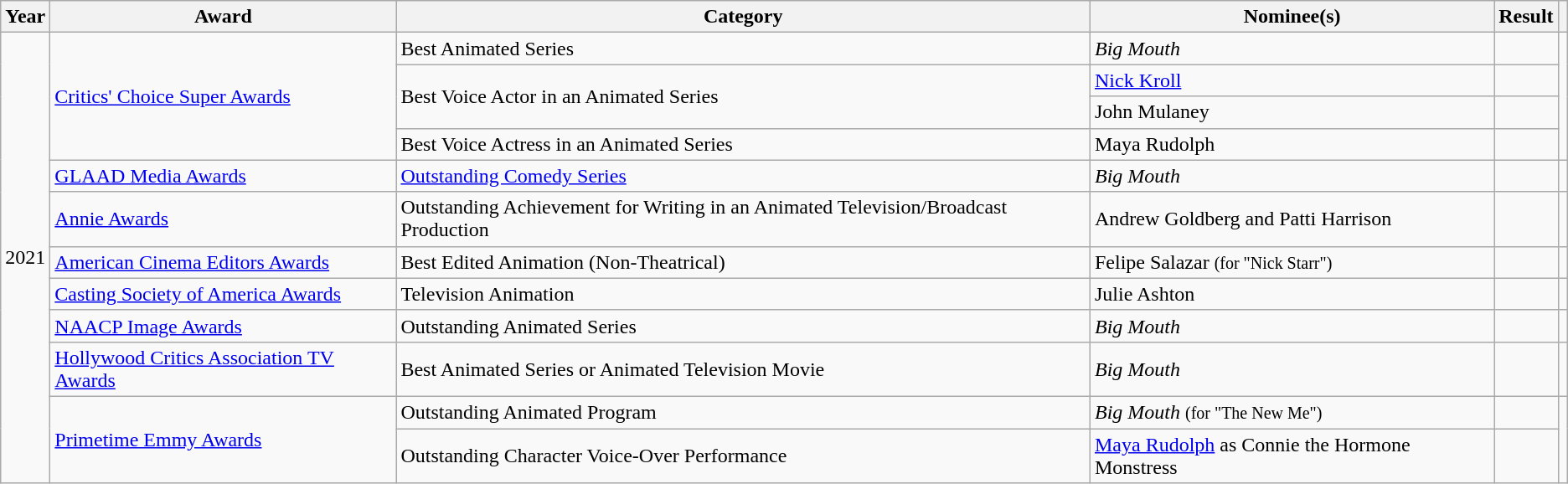<table class="wikitable">
<tr>
<th>Year</th>
<th>Award</th>
<th>Category</th>
<th>Nominee(s)</th>
<th>Result</th>
<th></th>
</tr>
<tr>
<td rowspan="12">2021</td>
<td rowspan="4"><a href='#'>Critics' Choice Super Awards</a></td>
<td>Best Animated Series</td>
<td><em>Big Mouth</em></td>
<td></td>
<td rowspan="4"></td>
</tr>
<tr>
<td rowspan="2">Best Voice Actor in an Animated Series</td>
<td><a href='#'>Nick Kroll</a></td>
<td></td>
</tr>
<tr>
<td>John Mulaney</td>
<td></td>
</tr>
<tr>
<td>Best Voice Actress in an Animated Series</td>
<td>Maya Rudolph</td>
<td></td>
</tr>
<tr>
<td><a href='#'>GLAAD Media Awards</a></td>
<td><a href='#'>Outstanding Comedy Series</a></td>
<td><em>Big Mouth</em></td>
<td></td>
<td></td>
</tr>
<tr>
<td><a href='#'>Annie Awards</a></td>
<td>Outstanding Achievement for Writing in an Animated Television/Broadcast Production</td>
<td>Andrew Goldberg and Patti Harrison</td>
<td></td>
<td></td>
</tr>
<tr>
<td><a href='#'>American Cinema Editors Awards</a></td>
<td>Best Edited Animation (Non-Theatrical)</td>
<td>Felipe Salazar <small>(for "Nick Starr")</small></td>
<td></td>
<td></td>
</tr>
<tr>
<td><a href='#'>Casting Society of America Awards</a></td>
<td>Television Animation</td>
<td>Julie Ashton</td>
<td></td>
<td></td>
</tr>
<tr>
<td><a href='#'>NAACP Image Awards</a></td>
<td>Outstanding Animated Series</td>
<td><em>Big Mouth</em></td>
<td></td>
<td></td>
</tr>
<tr>
<td><a href='#'>Hollywood Critics Association TV Awards</a></td>
<td>Best Animated Series or Animated Television Movie</td>
<td><em>Big Mouth</em></td>
<td></td>
<td></td>
</tr>
<tr>
<td rowspan="2"><a href='#'>Primetime Emmy Awards</a></td>
<td>Outstanding Animated Program</td>
<td><em>Big Mouth</em> <small>(for "The New Me")</small></td>
<td></td>
<td rowspan="2"></td>
</tr>
<tr>
<td>Outstanding Character Voice-Over Performance</td>
<td><a href='#'>Maya Rudolph</a> as Connie the Hormone Monstress</td>
<td></td>
</tr>
</table>
